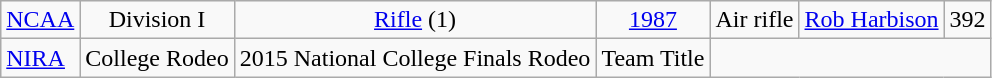<table class="wikitable" width=" ">
<tr align="center">
<td rowspan="1"><a href='#'>NCAA</a></td>
<td rowspan="1">Division I</td>
<td rowspan="1"><a href='#'>Rifle</a> (1)</td>
<td rowspan="1"><a href='#'>1987</a></td>
<td>Air rifle</td>
<td><a href='#'>Rob Harbison</a></td>
<td>392</td>
</tr>
<tr>
<td><a href='#'>NIRA</a></td>
<td>College Rodeo</td>
<td>2015 National College Finals Rodeo</td>
<td>Team Title</td>
</tr>
</table>
